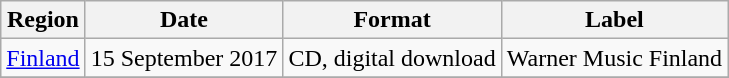<table class=wikitable>
<tr>
<th>Region</th>
<th>Date</th>
<th>Format</th>
<th>Label</th>
</tr>
<tr>
<td><a href='#'>Finland</a></td>
<td>15 September 2017</td>
<td>CD, digital download</td>
<td>Warner Music Finland</td>
</tr>
<tr>
</tr>
</table>
